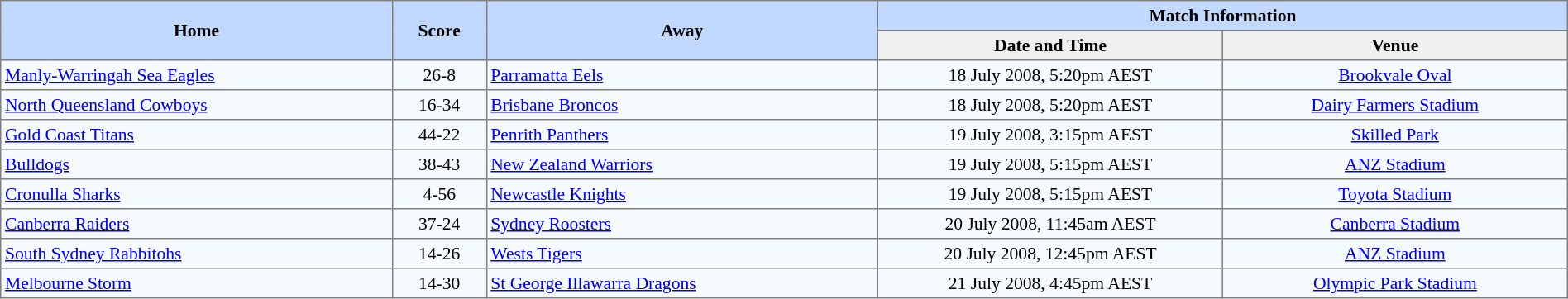<table border=1 style="border-collapse:collapse; font-size:90%;" cellpadding=3 cellspacing=0 width=100%>
<tr bgcolor=#C1D8FF>
<th rowspan=2 width=25%>Home</th>
<th rowspan=2 width=6%>Score</th>
<th rowspan=2 width=25%>Away</th>
<th colspan=6>Match Information</th>
</tr>
<tr bgcolor=#EFEFEF>
<th width=22%>Date and Time</th>
<th width=22%>Venue</th>
</tr>
<tr align=center bgcolor=#F5FAFF>
<td align=left> <a href='#'>Manly-Warringah Sea Eagles</a></td>
<td>26-8</td>
<td align=left> <a href='#'>Parramatta Eels</a></td>
<td>18 July 2008, 5:20pm AEST</td>
<td><a href='#'>Brookvale Oval</a></td>
</tr>
<tr align=center bgcolor=#F5FAFF>
<td align=left> <a href='#'>North Queensland Cowboys</a></td>
<td>16-34</td>
<td align=left> <a href='#'>Brisbane Broncos</a></td>
<td>18 July 2008, 5:20pm AEST</td>
<td><a href='#'>Dairy Farmers Stadium</a></td>
</tr>
<tr align=center bgcolor=#F5FAFF>
<td align=left> <a href='#'>Gold Coast Titans</a></td>
<td>44-22</td>
<td align=left> <a href='#'>Penrith Panthers</a></td>
<td>19 July 2008, 3:15pm AEST</td>
<td><a href='#'>Skilled Park</a></td>
</tr>
<tr align=center bgcolor=#F5FAFF>
<td align=left> <a href='#'>Bulldogs</a></td>
<td>38-43</td>
<td align=left> <a href='#'>New Zealand Warriors</a></td>
<td>19 July 2008, 5:15pm AEST</td>
<td><a href='#'>ANZ Stadium</a></td>
</tr>
<tr align=center bgcolor=#F5FAFF>
<td align=left> <a href='#'>Cronulla Sharks</a></td>
<td>4-56</td>
<td align=left> <a href='#'>Newcastle Knights</a></td>
<td>19 July 2008, 5:15pm AEST</td>
<td><a href='#'>Toyota Stadium</a></td>
</tr>
<tr align=center bgcolor=#F5FAFF>
<td align=left> <a href='#'>Canberra Raiders</a></td>
<td>37-24</td>
<td align=left> <a href='#'>Sydney Roosters</a></td>
<td>20 July 2008, 11:45am AEST</td>
<td><a href='#'>Canberra Stadium</a></td>
</tr>
<tr align=center bgcolor=#F5FAFF>
<td align=left> <a href='#'>South Sydney Rabbitohs</a></td>
<td>14-26</td>
<td align=left> <a href='#'>Wests Tigers</a></td>
<td>20 July 2008, 12:45pm AEST</td>
<td><a href='#'>ANZ Stadium</a></td>
</tr>
<tr align=center bgcolor=#F5FAFF>
<td align=left> <a href='#'>Melbourne Storm</a></td>
<td>14-30</td>
<td align=left> <a href='#'>St George Illawarra Dragons</a></td>
<td>21 July 2008, 4:45pm AEST</td>
<td><a href='#'>Olympic Park Stadium</a></td>
</tr>
</table>
